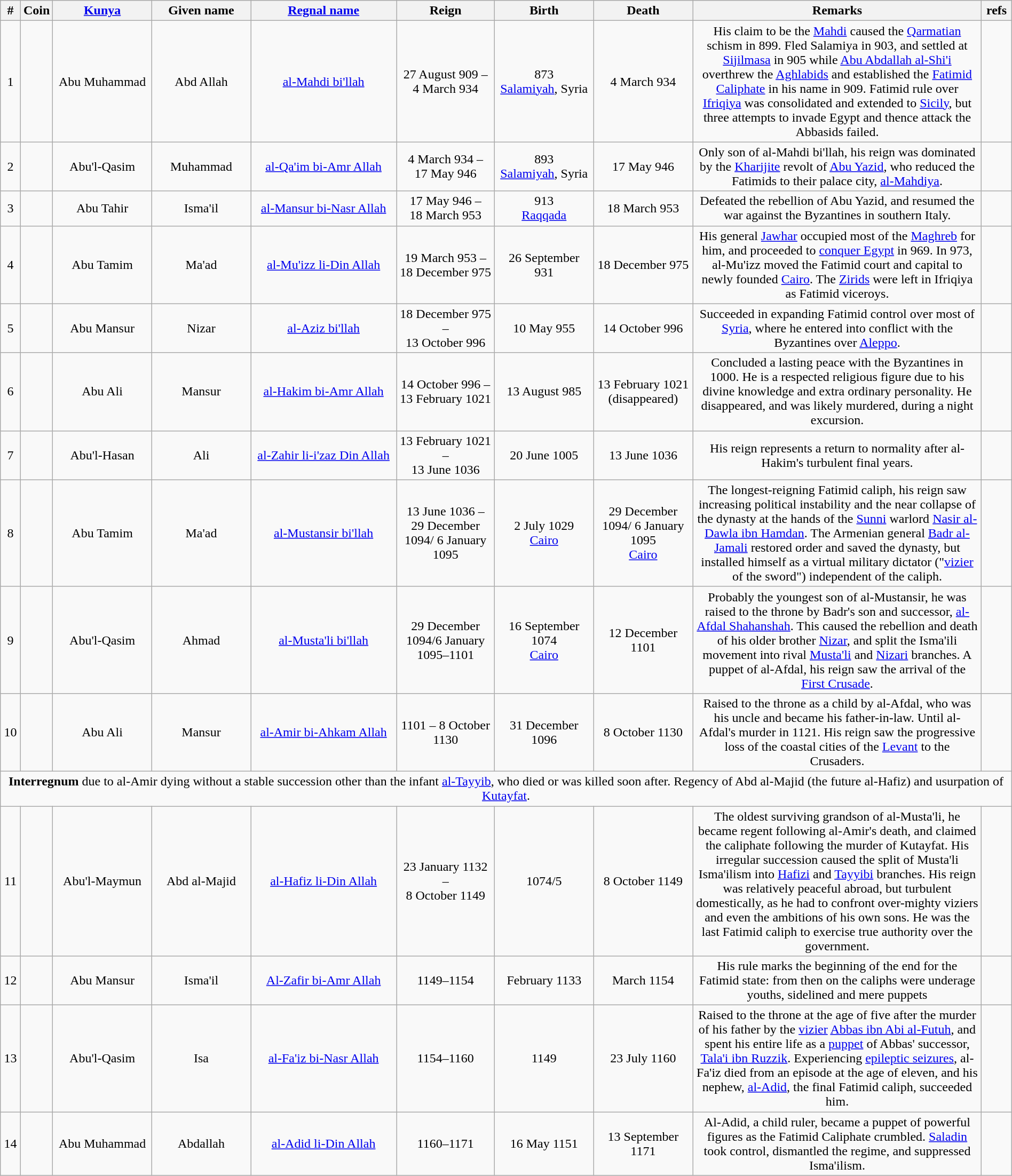<table class="wikitable" border="1" style="width:100%; text-align:center;">
<tr>
<th width="2%">#</th>
<th width="90px">Coin</th>
<th width="10%"><a href='#'>Kunya</a></th>
<th width="10%">Given name</th>
<th width="15%"><a href='#'>Regnal name</a></th>
<th width="10%">Reign</th>
<th width="10%">Birth</th>
<th width="10%">Death</th>
<th width="30%">Remarks</th>
<th width="3%">refs</th>
</tr>
<tr>
<td>1</td>
<td></td>
<td>Abu Muhammad<br> </td>
<td>Abd Allah<br> </td>
<td><a href='#'>al-Mahdi bi'llah</a><br> </td>
<td>27 August 909 – <br>4 March 934</td>
<td>873<br><a href='#'>Salamiyah</a>, Syria</td>
<td>4 March 934</td>
<td>His claim to be the <a href='#'>Mahdi</a> caused the <a href='#'>Qarmatian</a> schism in 899. Fled Salamiya in 903, and settled at <a href='#'>Sijilmasa</a> in 905 while <a href='#'>Abu Abdallah al-Shi'i</a> overthrew the <a href='#'>Aghlabids</a> and established the <a href='#'>Fatimid Caliphate</a> in his name in 909. Fatimid rule over <a href='#'>Ifriqiya</a> was consolidated and extended to <a href='#'>Sicily</a>, but three attempts to invade Egypt and thence attack the Abbasids failed.</td>
<td></td>
</tr>
<tr>
<td>2</td>
<td></td>
<td>Abu'l-Qasim <br> </td>
<td>Muhammad <br></td>
<td><a href='#'>al-Qa'im bi-Amr Allah</a><br></td>
<td>4 March 934 –<br>17 May 946</td>
<td>893<br><a href='#'>Salamiyah</a>, Syria</td>
<td>17 May 946</td>
<td>Only son of al-Mahdi bi'llah, his reign was dominated by the <a href='#'>Kharijite</a> revolt of <a href='#'>Abu Yazid</a>, who reduced the Fatimids to their palace city, <a href='#'>al-Mahdiya</a>.</td>
</tr>
<tr>
<td>3</td>
<td></td>
<td>Abu Tahir<br></td>
<td>Isma'il<br> </td>
<td><a href='#'>al-Mansur bi-Nasr Allah</a><br> </td>
<td>17 May 946 –<br>18 March 953</td>
<td>913<br><a href='#'>Raqqada</a></td>
<td>18 March 953</td>
<td>Defeated the rebellion of Abu Yazid, and resumed the war against the Byzantines in southern Italy.</td>
<td></td>
</tr>
<tr>
<td>4</td>
<td></td>
<td>Abu Tamim<br></td>
<td>Ma'ad<br></td>
<td><a href='#'>al-Mu'izz li-Din Allah</a><br></td>
<td>19 March 953 –<br>18 December 975</td>
<td>26 September 931</td>
<td>18 December 975</td>
<td>His general <a href='#'>Jawhar</a> occupied most of the <a href='#'>Maghreb</a> for him, and proceeded to <a href='#'>conquer Egypt</a> in 969. In 973, al-Mu'izz moved the Fatimid court and capital to newly founded <a href='#'>Cairo</a>. The <a href='#'>Zirids</a> were left in Ifriqiya as Fatimid viceroys.</td>
<td></td>
</tr>
<tr>
<td>5</td>
<td></td>
<td>Abu Mansur<br> </td>
<td>Nizar<br> </td>
<td><a href='#'>al-Aziz bi'llah</a><br> </td>
<td>18 December 975 –<br>13 October 996</td>
<td>10 May 955</td>
<td>14 October 996</td>
<td>Succeeded in expanding Fatimid control over most of <a href='#'>Syria</a>, where he entered into conflict with the Byzantines over <a href='#'>Aleppo</a>.</td>
<td></td>
</tr>
<tr>
<td>6</td>
<td></td>
<td>Abu Ali<br> </td>
<td>Mansur<br> </td>
<td><a href='#'>al-Hakim bi-Amr Allah</a><br> </td>
<td>14 October 996 –<br>13 February 1021</td>
<td>13 August 985</td>
<td>13 February 1021 (disappeared)</td>
<td>Concluded a lasting peace with the Byzantines in 1000. He is a respected religious figure due to his divine knowledge and extra ordinary personality. He disappeared, and was likely murdered, during a night excursion.</td>
<td></td>
</tr>
<tr>
<td>7</td>
<td></td>
<td>Abu'l-Hasan<br> </td>
<td>Ali<br> </td>
<td><a href='#'>al-Zahir li-i'zaz Din Allah</a><br> </td>
<td>13 February 1021 –<br>13 June 1036</td>
<td>20 June 1005</td>
<td>13 June 1036</td>
<td>His reign represents a return to normality after al-Hakim's turbulent final years.</td>
<td></td>
</tr>
<tr>
<td>8</td>
<td></td>
<td>Abu Tamim<br></td>
<td>Ma'ad<br></td>
<td><a href='#'>al-Mustansir bi'llah</a><br> </td>
<td>13 June 1036 – <br>29 December 1094/ 6 January 1095</td>
<td>2 July 1029<br><a href='#'>Cairo</a></td>
<td>29 December 1094/ 6 January 1095<br><a href='#'>Cairo</a></td>
<td>The longest-reigning Fatimid caliph, his reign saw increasing political instability and the near collapse of the dynasty at the hands of the <a href='#'>Sunni</a> warlord <a href='#'>Nasir al-Dawla ibn Hamdan</a>. The Armenian general <a href='#'>Badr al-Jamali</a> restored order and saved the dynasty, but installed himself as a virtual military dictator ("<a href='#'>vizier</a> of the sword") independent of the caliph.</td>
<td></td>
</tr>
<tr>
<td>9</td>
<td></td>
<td>Abu'l-Qasim<br> </td>
<td>Ahmad<br> </td>
<td><a href='#'>al-Musta'li bi'llah</a><br> </td>
<td>29 December 1094/6 January 1095–1101<br></td>
<td>16 September 1074<br><a href='#'>Cairo</a></td>
<td>12 December 1101</td>
<td>Probably the youngest son of al-Mustansir, he was raised to the throne by Badr's son and successor, <a href='#'>al-Afdal Shahanshah</a>. This caused the rebellion and death of his older brother <a href='#'>Nizar</a>, and split the Isma'ili movement into rival <a href='#'>Musta'li</a> and <a href='#'>Nizari</a> branches. A puppet of al-Afdal, his reign saw the arrival of the <a href='#'>First Crusade</a>.</td>
<td></td>
</tr>
<tr>
<td>10</td>
<td></td>
<td>Abu Ali<br> </td>
<td>Mansur<br> </td>
<td><a href='#'>al-Amir bi-Ahkam Allah</a><br> </td>
<td>1101 – 8 October 1130</td>
<td>31 December 1096</td>
<td>8 October 1130</td>
<td>Raised to the throne as a child by al-Afdal, who was his uncle and became his father-in-law. Until al-Afdal's murder in 1121. His reign saw the progressive loss of the coastal cities of the <a href='#'>Levant</a> to the Crusaders.</td>
<td></td>
</tr>
<tr>
<td colspan=10><strong>Interregnum</strong> due to al-Amir dying without a stable succession other than the infant <a href='#'>al-Tayyib</a>, who died or was killed soon after. Regency of Abd al-Majid (the future al-Hafiz) and usurpation of <a href='#'>Kutayfat</a>.</td>
</tr>
<tr>
<td>11</td>
<td></td>
<td>Abu'l-Maymun<br> </td>
<td>Abd al-Majid<br> </td>
<td><a href='#'>al-Hafiz li-Din Allah</a><br> </td>
<td>23 January 1132 –<br>8 October 1149</td>
<td>1074/5</td>
<td>8 October 1149</td>
<td>The oldest surviving grandson of al-Musta'li, he became regent following al-Amir's death, and claimed the caliphate following the murder of Kutayfat. His irregular succession caused the split of Musta'li Isma'ilism into <a href='#'>Hafizi</a> and <a href='#'>Tayyibi</a> branches. His reign was relatively peaceful abroad, but turbulent domestically, as he had to confront over-mighty viziers and even the ambitions of his own sons. He was the last Fatimid caliph to exercise true authority over the government.</td>
<td></td>
</tr>
<tr>
<td>12</td>
<td></td>
<td>Abu Mansur<br> </td>
<td>Isma'il<br> </td>
<td><a href='#'>Al-Zafir bi-Amr Allah</a><br> </td>
<td>1149–1154</td>
<td>February 1133</td>
<td>March 1154</td>
<td>His rule marks the beginning of the end for the Fatimid state: from then on the caliphs were underage youths, sidelined and mere puppets</td>
<td></td>
</tr>
<tr>
<td>13</td>
<td></td>
<td>Abu'l-Qasim<br> </td>
<td>Isa<br> </td>
<td><a href='#'>al-Fa'iz bi-Nasr Allah</a><br> </td>
<td>1154–1160</td>
<td>1149</td>
<td>23 July 1160</td>
<td>Raised to the throne at the age of five after the murder of his father by the <a href='#'>vizier</a> <a href='#'>Abbas ibn Abi al-Futuh</a>, and spent his entire life as a <a href='#'>puppet</a> of Abbas' successor, <a href='#'>Tala'i ibn Ruzzik</a>. Experiencing <a href='#'>epileptic seizures</a>, al-Fa'iz died from an episode at the age of eleven, and his nephew, <a href='#'>al-Adid</a>, the final Fatimid caliph, succeeded him.</td>
<td></td>
</tr>
<tr>
<td>14</td>
<td></td>
<td>Abu Muhammad<br> </td>
<td>Abdallah<br> </td>
<td><a href='#'>al-Adid li-Din Allah</a><br> </td>
<td>1160–1171</td>
<td>16 May 1151</td>
<td>13 September 1171</td>
<td>Al-Adid, a child ruler, became a puppet of powerful figures as the Fatimid Caliphate crumbled. <a href='#'>Saladin</a> took control, dismantled the regime, and suppressed Isma'ilism.</td>
</tr>
</table>
